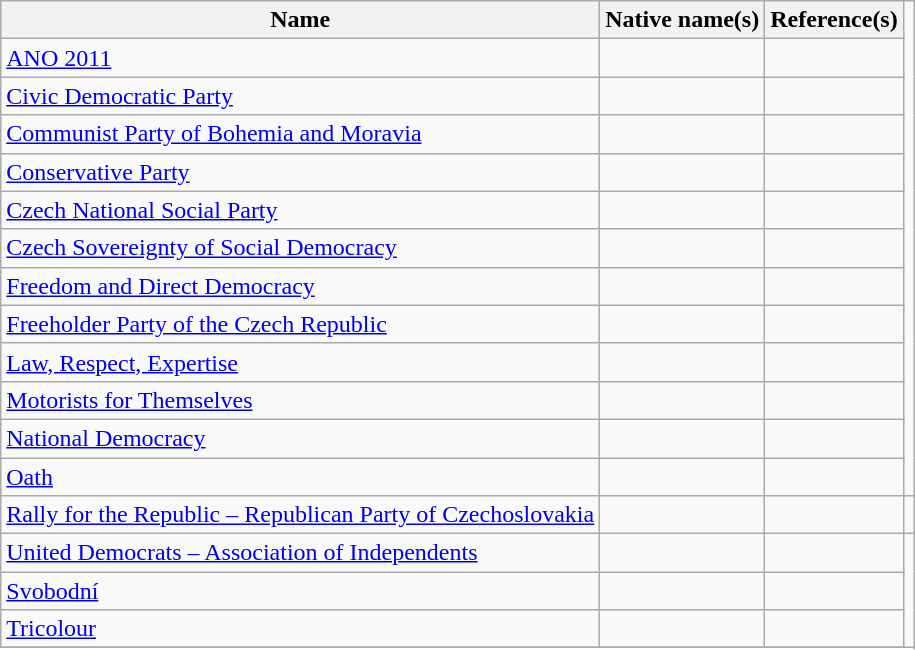<table class="wikitable">
<tr>
<th>Name</th>
<th>Native name(s)</th>
<th>Reference(s)</th>
</tr>
<tr>
<td><a href='#'>ANO 2011</a></td>
<td></td>
<td></td>
</tr>
<tr>
<td><a href='#'>Civic Democratic Party</a></td>
<td></td>
<td></td>
</tr>
<tr>
<td><a href='#'>Communist Party of Bohemia and Moravia</a></td>
<td></td>
<td></td>
</tr>
<tr>
<td><a href='#'>Conservative Party</a></td>
<td></td>
<td></td>
</tr>
<tr>
<td><a href='#'>Czech National Social Party</a></td>
<td></td>
<td></td>
</tr>
<tr>
<td><a href='#'>Czech Sovereignty of Social Democracy</a></td>
<td></td>
<td></td>
</tr>
<tr>
<td><a href='#'>Freedom and Direct Democracy</a></td>
<td></td>
<td></td>
</tr>
<tr>
<td><a href='#'>Freeholder Party of the Czech Republic</a></td>
<td></td>
<td></td>
</tr>
<tr>
<td><a href='#'>Law, Respect, Expertise</a></td>
<td></td>
<td></td>
</tr>
<tr>
<td><a href='#'>Motorists for Themselves</a></td>
<td></td>
<td></td>
</tr>
<tr>
<td><a href='#'>National Democracy</a></td>
<td></td>
<td></td>
</tr>
<tr>
<td><a href='#'>Oath</a></td>
<td></td>
<td></td>
</tr>
<tr>
<td><a href='#'>Rally for the Republic – Republican Party of Czechoslovakia</a></td>
<td></td>
<td></td>
<td></td>
</tr>
<tr>
<td><a href='#'>United Democrats – Association of Independents</a></td>
<td></td>
<td></td>
</tr>
<tr>
<td><a href='#'>Svobodní</a></td>
<td></td>
<td></td>
</tr>
<tr>
<td><a href='#'>Tricolour</a></td>
<td></td>
<td></td>
</tr>
<tr>
</tr>
</table>
